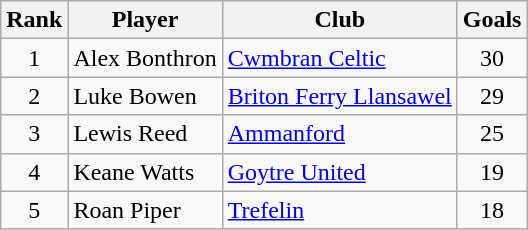<table class="wikitable" style="text-align:center">
<tr>
<th>Rank</th>
<th>Player</th>
<th>Club</th>
<th>Goals</th>
</tr>
<tr>
<td>1</td>
<td align="left"> Alex Bonthron</td>
<td align="left"><a href='#'>Cwmbran Celtic</a></td>
<td>30</td>
</tr>
<tr>
<td>2</td>
<td align="left"> Luke Bowen</td>
<td align="left"><a href='#'>Briton Ferry Llansawel</a></td>
<td>29</td>
</tr>
<tr>
<td>3</td>
<td align="left"> Lewis Reed</td>
<td align="left"><a href='#'>Ammanford</a></td>
<td>25</td>
</tr>
<tr>
<td>4</td>
<td align="left"> Keane Watts</td>
<td align="left"><a href='#'>Goytre United</a></td>
<td>19</td>
</tr>
<tr>
<td>5</td>
<td align="left"> Roan Piper</td>
<td align="left"><a href='#'>Trefelin</a></td>
<td>18</td>
</tr>
</table>
